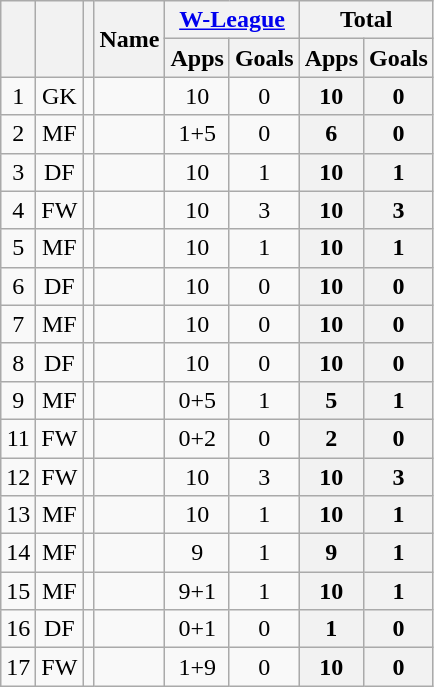<table class="wikitable sortable" style="text-align:center;">
<tr>
<th rowspan="2"></th>
<th rowspan="2"></th>
<th rowspan="2"></th>
<th rowspan="2">Name</th>
<th colspan="2"><a href='#'>W-League</a></th>
<th colspan="2">Total</th>
</tr>
<tr>
<th>Apps</th>
<th>Goals</th>
<th>Apps</th>
<th>Goals</th>
</tr>
<tr>
<td>1</td>
<td>GK</td>
<td></td>
<td align="left"><br></td>
<td>10</td>
<td>0<br></td>
<th>10</th>
<th>0</th>
</tr>
<tr>
<td>2</td>
<td>MF</td>
<td></td>
<td align="left"><br></td>
<td>1+5</td>
<td>0<br></td>
<th>6</th>
<th>0</th>
</tr>
<tr>
<td>3</td>
<td>DF</td>
<td></td>
<td align="left"><br></td>
<td>10</td>
<td>1<br></td>
<th>10</th>
<th>1</th>
</tr>
<tr>
<td>4</td>
<td>FW</td>
<td></td>
<td align="left"><br></td>
<td>10</td>
<td>3<br></td>
<th>10</th>
<th>3</th>
</tr>
<tr>
<td>5</td>
<td>MF</td>
<td></td>
<td align="left"><br></td>
<td>10</td>
<td>1<br></td>
<th>10</th>
<th>1</th>
</tr>
<tr>
<td>6</td>
<td>DF</td>
<td></td>
<td align="left"><br></td>
<td>10</td>
<td>0<br></td>
<th>10</th>
<th>0</th>
</tr>
<tr>
<td>7</td>
<td>MF</td>
<td></td>
<td align="left"><br></td>
<td>10</td>
<td>0<br></td>
<th>10</th>
<th>0</th>
</tr>
<tr>
<td>8</td>
<td>DF</td>
<td></td>
<td align="left"><br></td>
<td>10</td>
<td>0<br></td>
<th>10</th>
<th>0</th>
</tr>
<tr>
<td>9</td>
<td>MF</td>
<td></td>
<td align="left"><br></td>
<td>0+5</td>
<td>1<br></td>
<th>5</th>
<th>1</th>
</tr>
<tr>
<td>11</td>
<td>FW</td>
<td></td>
<td align="left"><br></td>
<td>0+2</td>
<td>0<br></td>
<th>2</th>
<th>0</th>
</tr>
<tr>
<td>12</td>
<td>FW</td>
<td></td>
<td align="left"><br></td>
<td>10</td>
<td>3<br></td>
<th>10</th>
<th>3</th>
</tr>
<tr>
<td>13</td>
<td>MF</td>
<td></td>
<td align="left"><br></td>
<td>10</td>
<td>1<br></td>
<th>10</th>
<th>1</th>
</tr>
<tr>
<td>14</td>
<td>MF</td>
<td></td>
<td align="left"><br></td>
<td>9</td>
<td>1<br></td>
<th>9</th>
<th>1</th>
</tr>
<tr>
<td>15</td>
<td>MF</td>
<td></td>
<td align="left"><br></td>
<td>9+1</td>
<td>1<br></td>
<th>10</th>
<th>1</th>
</tr>
<tr>
<td>16</td>
<td>DF</td>
<td></td>
<td align="left"><br></td>
<td>0+1</td>
<td>0<br></td>
<th>1</th>
<th>0</th>
</tr>
<tr>
<td>17</td>
<td>FW</td>
<td></td>
<td align="left"><br></td>
<td>1+9</td>
<td>0<br></td>
<th>10</th>
<th>0</th>
</tr>
</table>
